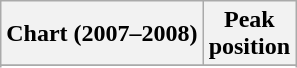<table class="wikitable sortable plainrowheaders" style="text-align:center">
<tr>
<th scope="col">Chart (2007–2008)</th>
<th scope="col">Peak<br>position</th>
</tr>
<tr>
</tr>
<tr>
</tr>
<tr>
</tr>
<tr>
</tr>
<tr>
</tr>
<tr>
</tr>
<tr>
</tr>
<tr>
</tr>
<tr>
</tr>
</table>
